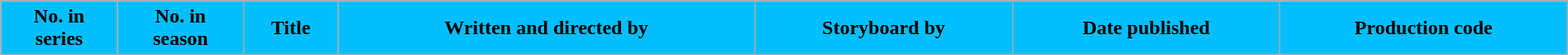<table class="wikitable plainrowheaders" style="width: 100%">
<tr>
<th style="background: #00bfff;">No. in<br>series</th>
<th style="background: #00bfff;">No. in<br>season</th>
<th style="background: #00bfff;">Title</th>
<th style="background: #00bfff;">Written and directed by</th>
<th style="background: #00bfff;">Storyboard by</th>
<th style="background: #00bfff;">Date published</th>
<th style="background: #00bfff;">Production code<br>










</th>
</tr>
</table>
